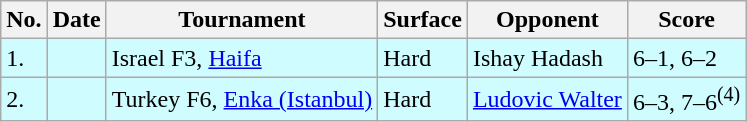<table class="sortable wikitable">
<tr>
<th>No.</th>
<th>Date</th>
<th>Tournament</th>
<th>Surface</th>
<th>Opponent</th>
<th class="unsortable">Score</th>
</tr>
<tr style="background:#cffcff;">
<td>1.</td>
<td></td>
<td>Israel F3, <a href='#'>Haifa</a></td>
<td>Hard</td>
<td> Ishay Hadash</td>
<td>6–1, 6–2</td>
</tr>
<tr style="background:#cffcff;">
<td>2.</td>
<td></td>
<td>Turkey F6, <a href='#'>Enka (Istanbul)</a></td>
<td>Hard</td>
<td> <a href='#'>Ludovic Walter</a></td>
<td>6–3, 7–6<sup>(4)</sup></td>
</tr>
</table>
